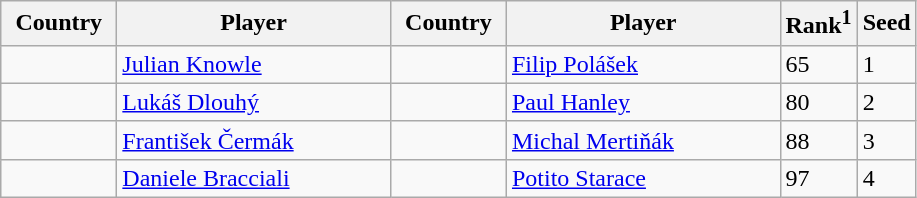<table class="sortable wikitable">
<tr>
<th width="70">Country</th>
<th width="175">Player</th>
<th width="70">Country</th>
<th width="175">Player</th>
<th>Rank<sup>1</sup></th>
<th>Seed</th>
</tr>
<tr>
<td></td>
<td><a href='#'>Julian Knowle</a></td>
<td></td>
<td><a href='#'>Filip Polášek</a></td>
<td>65</td>
<td>1</td>
</tr>
<tr>
<td></td>
<td><a href='#'>Lukáš Dlouhý</a></td>
<td></td>
<td><a href='#'>Paul Hanley</a></td>
<td>80</td>
<td>2</td>
</tr>
<tr>
<td></td>
<td><a href='#'>František Čermák</a></td>
<td></td>
<td><a href='#'>Michal Mertiňák</a></td>
<td>88</td>
<td>3</td>
</tr>
<tr>
<td></td>
<td><a href='#'>Daniele Bracciali</a></td>
<td></td>
<td><a href='#'>Potito Starace</a></td>
<td>97</td>
<td>4</td>
</tr>
</table>
